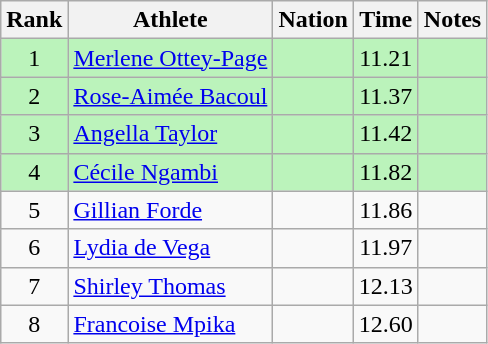<table class="wikitable sortable" style="text-align:center">
<tr>
<th>Rank</th>
<th>Athlete</th>
<th>Nation</th>
<th>Time</th>
<th>Notes</th>
</tr>
<tr style="background:#bbf3bb;">
<td>1</td>
<td align=left><a href='#'>Merlene Ottey-Page</a></td>
<td align=left></td>
<td>11.21</td>
<td></td>
</tr>
<tr style="background:#bbf3bb;">
<td>2</td>
<td align=left><a href='#'>Rose-Aimée Bacoul</a></td>
<td align=left></td>
<td>11.37</td>
<td></td>
</tr>
<tr style="background:#bbf3bb;">
<td>3</td>
<td align=left><a href='#'>Angella Taylor</a></td>
<td align=left></td>
<td>11.42</td>
<td></td>
</tr>
<tr style="background:#bbf3bb;">
<td>4</td>
<td align=left><a href='#'>Cécile Ngambi</a></td>
<td align=left></td>
<td>11.82</td>
<td></td>
</tr>
<tr>
<td>5</td>
<td align=left><a href='#'>Gillian Forde</a></td>
<td align=left></td>
<td>11.86</td>
<td></td>
</tr>
<tr>
<td>6</td>
<td align=left><a href='#'>Lydia de Vega</a></td>
<td align=left></td>
<td>11.97</td>
<td></td>
</tr>
<tr>
<td>7</td>
<td align=left><a href='#'>Shirley Thomas</a></td>
<td align=left></td>
<td>12.13</td>
<td></td>
</tr>
<tr>
<td>8</td>
<td align=left><a href='#'>Francoise Mpika</a></td>
<td align=left></td>
<td>12.60</td>
<td></td>
</tr>
</table>
